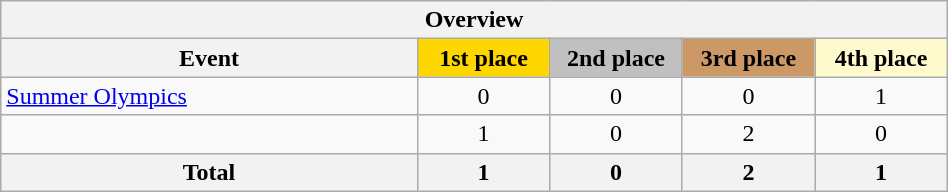<table class="wikitable" style="width:50%;text-align:center">
<tr>
<th colspan="5">Overview</th>
</tr>
<tr>
<th>Event</th>
<th style="width:14%;background:gold">1st place</th>
<th style="width:14%;background:silver">2nd place</th>
<th style="width:14%;background:#c96">3rd place</th>
<th style="width:14%;background:LemonChiffon">4th place</th>
</tr>
<tr>
<td align=left><a href='#'>Summer Olympics</a></td>
<td>0</td>
<td>0</td>
<td>0</td>
<td>1</td>
</tr>
<tr>
<td align=left></td>
<td>1</td>
<td>0</td>
<td>2</td>
<td>0</td>
</tr>
<tr>
<th>Total</th>
<th>1</th>
<th>0</th>
<th>2</th>
<th>1</th>
</tr>
</table>
